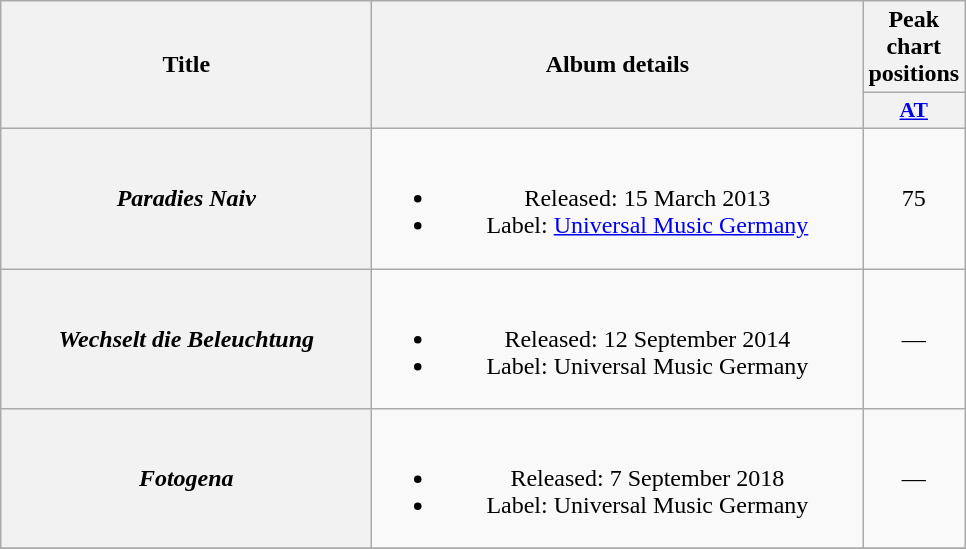<table class="wikitable plainrowheaders" style="text-align:center;">
<tr>
<th scope="col" rowspan="2" style="width: 15em;">Title</th>
<th scope="col" rowspan="2" style="width: 20em;">Album details</th>
<th scope="col">Peak chart positions</th>
</tr>
<tr>
<th scope="col" style="width:2.2em; font-size:90%;"><a href='#'>AT</a><br></th>
</tr>
<tr>
<th scope="row"><em>Paradies Naiv</em></th>
<td><br><ul><li>Released: 15 March 2013</li><li>Label: <a href='#'>Universal Music Germany</a></li></ul></td>
<td>75</td>
</tr>
<tr>
<th scope="row"><em>Wechselt die Beleuchtung</em></th>
<td><br><ul><li>Released: 12 September 2014</li><li>Label: Universal Music Germany</li></ul></td>
<td>—</td>
</tr>
<tr>
<th scope="row"><em>Fotogena</em></th>
<td><br><ul><li>Released: 7 September 2018</li><li>Label: Universal Music Germany</li></ul></td>
<td>—</td>
</tr>
<tr>
</tr>
</table>
